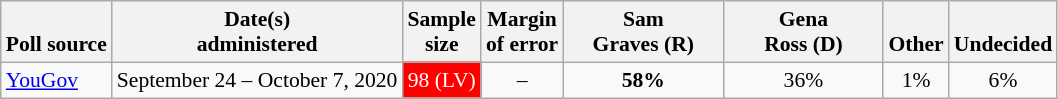<table class="wikitable" style="font-size:90%;text-align:center;">
<tr valign=bottom>
<th>Poll source</th>
<th>Date(s)<br>administered</th>
<th>Sample<br>size</th>
<th>Margin<br>of error</th>
<th style="width:100px;">Sam<br>Graves (R)</th>
<th style="width:100px;">Gena<br>Ross (D)</th>
<th>Other</th>
<th>Undecided</th>
</tr>
<tr>
<td style="text-align:left;"><a href='#'>YouGov</a></td>
<td>September 24 – October 7, 2020</td>
<td style="background: red; color: white;">98 (LV)</td>
<td>–</td>
<td><strong>58%</strong></td>
<td>36%</td>
<td>1%</td>
<td>6%</td>
</tr>
</table>
